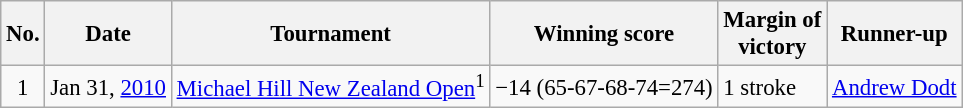<table class="wikitable" style="font-size:95%;">
<tr>
<th>No.</th>
<th>Date</th>
<th>Tournament</th>
<th>Winning score</th>
<th>Margin of<br>victory</th>
<th>Runner-up</th>
</tr>
<tr>
<td align=center>1</td>
<td align=right>Jan 31, <a href='#'>2010</a></td>
<td><a href='#'>Michael Hill New Zealand Open</a><sup>1</sup></td>
<td>−14 (65-67-68-74=274)</td>
<td>1 stroke</td>
<td> <a href='#'>Andrew Dodt</a></td>
</tr>
</table>
